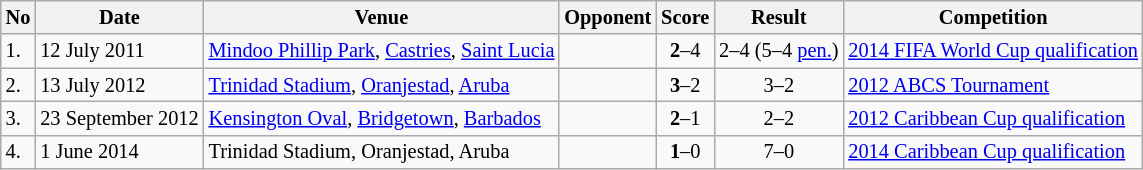<table class="wikitable" style="font-size:85%;">
<tr>
<th>No</th>
<th>Date</th>
<th>Venue</th>
<th>Opponent</th>
<th>Score</th>
<th>Result</th>
<th>Competition</th>
</tr>
<tr>
<td>1.</td>
<td>12 July 2011</td>
<td><a href='#'>Mindoo Phillip Park</a>, <a href='#'>Castries</a>, <a href='#'>Saint Lucia</a></td>
<td></td>
<td align=center><strong>2</strong>–4</td>
<td align=center>2–4 (5–4 <a href='#'>pen.</a>)</td>
<td><a href='#'>2014 FIFA World Cup qualification</a></td>
</tr>
<tr>
<td>2.</td>
<td>13 July 2012</td>
<td><a href='#'>Trinidad Stadium</a>, <a href='#'>Oranjestad</a>, <a href='#'>Aruba</a></td>
<td></td>
<td align=center><strong>3</strong>–2</td>
<td align=center>3–2</td>
<td><a href='#'>2012 ABCS Tournament</a></td>
</tr>
<tr>
<td>3.</td>
<td>23 September 2012</td>
<td><a href='#'>Kensington Oval</a>, <a href='#'>Bridgetown</a>, <a href='#'>Barbados</a></td>
<td></td>
<td align=center><strong>2</strong>–1</td>
<td align=center>2–2</td>
<td><a href='#'>2012 Caribbean Cup qualification</a></td>
</tr>
<tr>
<td>4.</td>
<td>1 June 2014</td>
<td>Trinidad Stadium, Oranjestad, Aruba</td>
<td></td>
<td align=center><strong>1</strong>–0</td>
<td align=center>7–0</td>
<td><a href='#'>2014 Caribbean Cup qualification</a></td>
</tr>
</table>
